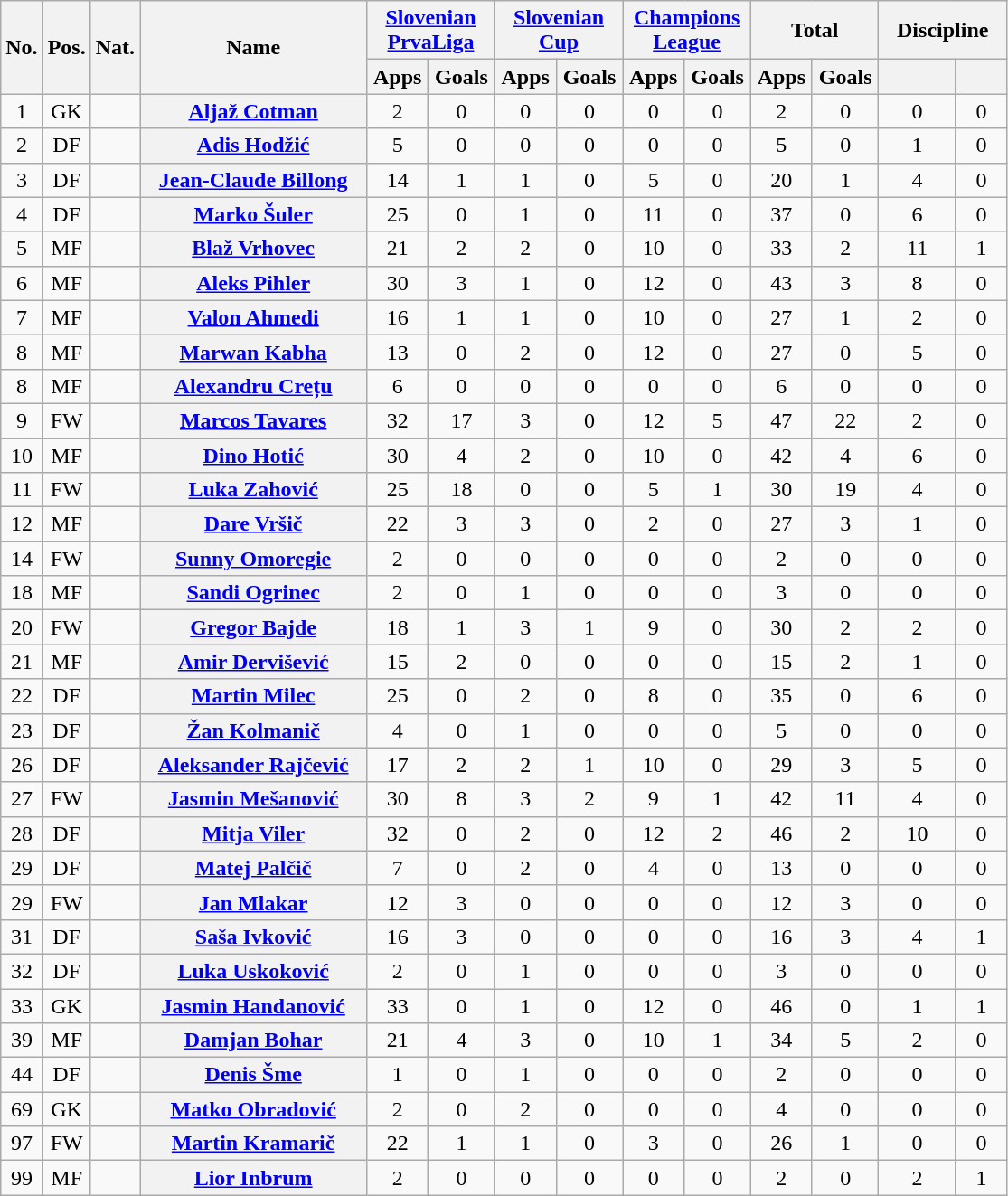<table class="wikitable plainrowheaders" style="text-align:center">
<tr>
<th rowspan="2">No.</th>
<th rowspan="2">Pos.</th>
<th rowspan="2">Nat.</th>
<th rowspan="2" width="160">Name</th>
<th colspan="2" width="87"><a href='#'>Slovenian PrvaLiga</a></th>
<th colspan="2" width="87"><a href='#'>Slovenian Cup</a></th>
<th colspan="2" width="87"><a href='#'>Champions League</a></th>
<th colspan="2" width="87">Total</th>
<th colspan="2" width="87">Discipline</th>
</tr>
<tr>
<th>Apps</th>
<th>Goals</th>
<th>Apps</th>
<th>Goals</th>
<th>Apps</th>
<th>Goals</th>
<th>Apps</th>
<th>Goals</th>
<th></th>
<th></th>
</tr>
<tr>
<td>1</td>
<td>GK</td>
<td></td>
<th scope="row"><a href='#'>Aljaž Cotman</a></th>
<td>2</td>
<td>0</td>
<td>0</td>
<td>0</td>
<td>0</td>
<td>0</td>
<td>2</td>
<td>0</td>
<td>0</td>
<td>0</td>
</tr>
<tr>
<td>2</td>
<td>DF</td>
<td></td>
<th scope="row"><a href='#'>Adis Hodžić</a></th>
<td>5</td>
<td>0</td>
<td>0</td>
<td>0</td>
<td>0</td>
<td>0</td>
<td>5</td>
<td>0</td>
<td>1</td>
<td>0</td>
</tr>
<tr>
<td>3</td>
<td>DF</td>
<td></td>
<th scope="row"><a href='#'>Jean-Claude Billong</a></th>
<td>14</td>
<td>1</td>
<td>1</td>
<td>0</td>
<td>5</td>
<td>0</td>
<td>20</td>
<td>1</td>
<td>4</td>
<td>0</td>
</tr>
<tr>
<td>4</td>
<td>DF</td>
<td></td>
<th scope="row"><a href='#'>Marko Šuler</a></th>
<td>25</td>
<td>0</td>
<td>1</td>
<td>0</td>
<td>11</td>
<td>0</td>
<td>37</td>
<td>0</td>
<td>6</td>
<td>0</td>
</tr>
<tr>
<td>5</td>
<td>MF</td>
<td></td>
<th scope="row"><a href='#'>Blaž Vrhovec</a></th>
<td>21</td>
<td>2</td>
<td>2</td>
<td>0</td>
<td>10</td>
<td>0</td>
<td>33</td>
<td>2</td>
<td>11</td>
<td>1</td>
</tr>
<tr>
<td>6</td>
<td>MF</td>
<td></td>
<th scope="row"><a href='#'>Aleks Pihler</a></th>
<td>30</td>
<td>3</td>
<td>1</td>
<td>0</td>
<td>12</td>
<td>0</td>
<td>43</td>
<td>3</td>
<td>8</td>
<td>0</td>
</tr>
<tr>
<td>7</td>
<td>MF</td>
<td></td>
<th scope="row"><a href='#'>Valon Ahmedi</a></th>
<td>16</td>
<td>1</td>
<td>1</td>
<td>0</td>
<td>10</td>
<td>0</td>
<td>27</td>
<td>1</td>
<td>2</td>
<td>0</td>
</tr>
<tr>
<td>8</td>
<td>MF</td>
<td></td>
<th scope="row"><a href='#'>Marwan Kabha</a></th>
<td>13</td>
<td>0</td>
<td>2</td>
<td>0</td>
<td>12</td>
<td>0</td>
<td>27</td>
<td>0</td>
<td>5</td>
<td>0</td>
</tr>
<tr>
<td>8</td>
<td>MF</td>
<td></td>
<th scope="row"><a href='#'>Alexandru Crețu</a></th>
<td>6</td>
<td>0</td>
<td>0</td>
<td>0</td>
<td>0</td>
<td>0</td>
<td>6</td>
<td>0</td>
<td>0</td>
<td>0</td>
</tr>
<tr>
<td>9</td>
<td>FW</td>
<td></td>
<th scope="row"><a href='#'>Marcos Tavares</a></th>
<td>32</td>
<td>17</td>
<td>3</td>
<td>0</td>
<td>12</td>
<td>5</td>
<td>47</td>
<td>22</td>
<td>2</td>
<td>0</td>
</tr>
<tr>
<td>10</td>
<td>MF</td>
<td></td>
<th scope="row"><a href='#'>Dino Hotić</a></th>
<td>30</td>
<td>4</td>
<td>2</td>
<td>0</td>
<td>10</td>
<td>0</td>
<td>42</td>
<td>4</td>
<td>6</td>
<td>0</td>
</tr>
<tr>
<td>11</td>
<td>FW</td>
<td></td>
<th scope="row"><a href='#'>Luka Zahović</a></th>
<td>25</td>
<td>18</td>
<td>0</td>
<td>0</td>
<td>5</td>
<td>1</td>
<td>30</td>
<td>19</td>
<td>4</td>
<td>0</td>
</tr>
<tr>
<td>12</td>
<td>MF</td>
<td></td>
<th scope="row"><a href='#'>Dare Vršič</a></th>
<td>22</td>
<td>3</td>
<td>3</td>
<td>0</td>
<td>2</td>
<td>0</td>
<td>27</td>
<td>3</td>
<td>1</td>
<td>0</td>
</tr>
<tr>
<td>14</td>
<td>FW</td>
<td></td>
<th scope="row"><a href='#'>Sunny Omoregie</a></th>
<td>2</td>
<td>0</td>
<td>0</td>
<td>0</td>
<td>0</td>
<td>0</td>
<td>2</td>
<td>0</td>
<td>0</td>
<td>0</td>
</tr>
<tr>
<td>18</td>
<td>MF</td>
<td></td>
<th scope="row"><a href='#'>Sandi Ogrinec</a></th>
<td>2</td>
<td>0</td>
<td>1</td>
<td>0</td>
<td>0</td>
<td>0</td>
<td>3</td>
<td>0</td>
<td>0</td>
<td>0</td>
</tr>
<tr>
<td>20</td>
<td>FW</td>
<td></td>
<th scope="row"><a href='#'>Gregor Bajde</a></th>
<td>18</td>
<td>1</td>
<td>3</td>
<td>1</td>
<td>9</td>
<td>0</td>
<td>30</td>
<td>2</td>
<td>2</td>
<td>0</td>
</tr>
<tr>
<td>21</td>
<td>MF</td>
<td></td>
<th scope="row"><a href='#'>Amir Dervišević</a></th>
<td>15</td>
<td>2</td>
<td>0</td>
<td>0</td>
<td>0</td>
<td>0</td>
<td>15</td>
<td>2</td>
<td>1</td>
<td>0</td>
</tr>
<tr>
<td>22</td>
<td>DF</td>
<td></td>
<th scope="row"><a href='#'>Martin Milec</a></th>
<td>25</td>
<td>0</td>
<td>2</td>
<td>0</td>
<td>8</td>
<td>0</td>
<td>35</td>
<td>0</td>
<td>6</td>
<td>0</td>
</tr>
<tr>
<td>23</td>
<td>DF</td>
<td></td>
<th scope="row"><a href='#'>Žan Kolmanič</a></th>
<td>4</td>
<td>0</td>
<td>1</td>
<td>0</td>
<td>0</td>
<td>0</td>
<td>5</td>
<td>0</td>
<td>0</td>
<td>0</td>
</tr>
<tr>
<td>26</td>
<td>DF</td>
<td></td>
<th scope="row"><a href='#'>Aleksander Rajčević</a></th>
<td>17</td>
<td>2</td>
<td>2</td>
<td>1</td>
<td>10</td>
<td>0</td>
<td>29</td>
<td>3</td>
<td>5</td>
<td>0</td>
</tr>
<tr>
<td>27</td>
<td>FW</td>
<td></td>
<th scope="row"><a href='#'>Jasmin Mešanović</a></th>
<td>30</td>
<td>8</td>
<td>3</td>
<td>2</td>
<td>9</td>
<td>1</td>
<td>42</td>
<td>11</td>
<td>4</td>
<td>0</td>
</tr>
<tr>
<td>28</td>
<td>DF</td>
<td></td>
<th scope="row"><a href='#'>Mitja Viler</a></th>
<td>32</td>
<td>0</td>
<td>2</td>
<td>0</td>
<td>12</td>
<td>2</td>
<td>46</td>
<td>2</td>
<td>10</td>
<td>0</td>
</tr>
<tr>
<td>29</td>
<td>DF</td>
<td></td>
<th scope="row"><a href='#'>Matej Palčič</a></th>
<td>7</td>
<td>0</td>
<td>2</td>
<td>0</td>
<td>4</td>
<td>0</td>
<td>13</td>
<td>0</td>
<td>0</td>
<td>0</td>
</tr>
<tr>
<td>29</td>
<td>FW</td>
<td></td>
<th scope="row"><a href='#'>Jan Mlakar</a></th>
<td>12</td>
<td>3</td>
<td>0</td>
<td>0</td>
<td>0</td>
<td>0</td>
<td>12</td>
<td>3</td>
<td>0</td>
<td>0</td>
</tr>
<tr>
<td>31</td>
<td>DF</td>
<td></td>
<th scope="row"><a href='#'>Saša Ivković</a></th>
<td>16</td>
<td>3</td>
<td>0</td>
<td>0</td>
<td>0</td>
<td>0</td>
<td>16</td>
<td>3</td>
<td>4</td>
<td>1</td>
</tr>
<tr>
<td>32</td>
<td>DF</td>
<td></td>
<th scope="row"><a href='#'>Luka Uskoković</a></th>
<td>2</td>
<td>0</td>
<td>1</td>
<td>0</td>
<td>0</td>
<td>0</td>
<td>3</td>
<td>0</td>
<td>0</td>
<td>0</td>
</tr>
<tr>
<td>33</td>
<td>GK</td>
<td></td>
<th scope="row"><a href='#'>Jasmin Handanović</a></th>
<td>33</td>
<td>0</td>
<td>1</td>
<td>0</td>
<td>12</td>
<td>0</td>
<td>46</td>
<td>0</td>
<td>1</td>
<td>1</td>
</tr>
<tr>
<td>39</td>
<td>MF</td>
<td></td>
<th scope="row"><a href='#'>Damjan Bohar</a></th>
<td>21</td>
<td>4</td>
<td>3</td>
<td>0</td>
<td>10</td>
<td>1</td>
<td>34</td>
<td>5</td>
<td>2</td>
<td>0</td>
</tr>
<tr>
<td>44</td>
<td>DF</td>
<td></td>
<th scope="row"><a href='#'>Denis Šme</a></th>
<td>1</td>
<td>0</td>
<td>1</td>
<td>0</td>
<td>0</td>
<td>0</td>
<td>2</td>
<td>0</td>
<td>0</td>
<td>0</td>
</tr>
<tr>
<td>69</td>
<td>GK</td>
<td></td>
<th scope="row"><a href='#'>Matko Obradović</a></th>
<td>2</td>
<td>0</td>
<td>2</td>
<td>0</td>
<td>0</td>
<td>0</td>
<td>4</td>
<td>0</td>
<td>0</td>
<td>0</td>
</tr>
<tr>
<td>97</td>
<td>FW</td>
<td></td>
<th scope="row"><a href='#'>Martin Kramarič</a></th>
<td>22</td>
<td>1</td>
<td>1</td>
<td>0</td>
<td>3</td>
<td>0</td>
<td>26</td>
<td>1</td>
<td>0</td>
<td>0</td>
</tr>
<tr>
<td>99</td>
<td>MF</td>
<td></td>
<th scope="row"><a href='#'>Lior Inbrum</a></th>
<td>2</td>
<td>0</td>
<td>0</td>
<td>0</td>
<td>0</td>
<td>0</td>
<td>2</td>
<td>0</td>
<td>2</td>
<td>1</td>
</tr>
</table>
